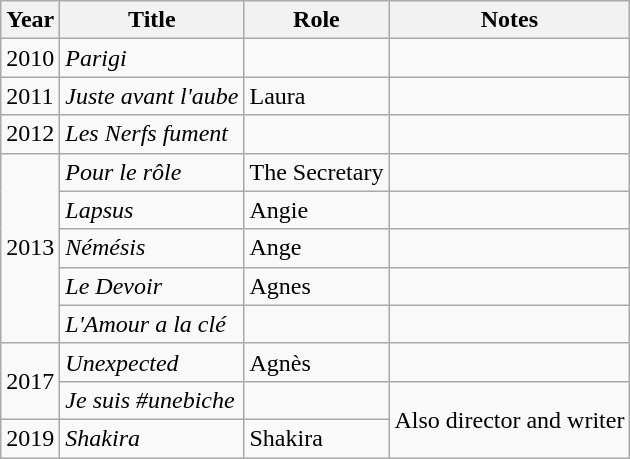<table class="wikitable sortable">
<tr>
<th>Year</th>
<th>Title</th>
<th>Role</th>
<th class="unsortable">Notes</th>
</tr>
<tr>
<td>2010</td>
<td><em>Parigi</em></td>
<td></td>
<td></td>
</tr>
<tr>
<td>2011</td>
<td><em>Juste avant l'aube</em></td>
<td>Laura</td>
<td></td>
</tr>
<tr>
<td>2012</td>
<td><em>Les Nerfs fument</em></td>
<td></td>
<td></td>
</tr>
<tr>
<td rowspan="5">2013</td>
<td><em>Pour le rôle</em></td>
<td>The Secretary</td>
<td></td>
</tr>
<tr>
<td><em>Lapsus</em></td>
<td>Angie</td>
<td></td>
</tr>
<tr>
<td><em>Némésis</em></td>
<td>Ange</td>
<td></td>
</tr>
<tr>
<td><em>Le Devoir</em></td>
<td>Agnes</td>
<td></td>
</tr>
<tr>
<td><em>L'Amour a la clé</em></td>
<td></td>
<td></td>
</tr>
<tr>
<td rowspan="2">2017</td>
<td><em>Unexpected</em></td>
<td>Agnès</td>
<td></td>
</tr>
<tr>
<td><em>Je suis #unebiche</em></td>
<td></td>
<td rowspan=2>Also director and writer</td>
</tr>
<tr>
<td>2019</td>
<td><em>Shakira</em></td>
<td>Shakira</td>
</tr>
</table>
